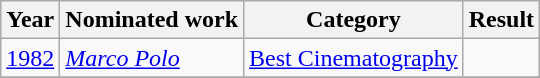<table class="wikitable plainrowheaders">
<tr>
<th>Year</th>
<th>Nominated work</th>
<th>Category</th>
<th>Result</th>
</tr>
<tr>
<td><a href='#'>1982</a></td>
<td><em><a href='#'>Marco Polo</a></em></td>
<td><a href='#'>Best Cinematography</a></td>
<td></td>
</tr>
<tr>
</tr>
</table>
